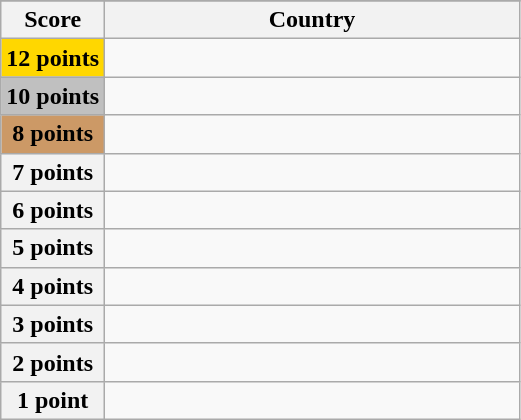<table class="wikitable">
<tr>
</tr>
<tr>
<th scope="col" width="20%">Score</th>
<th scope="col">Country</th>
</tr>
<tr>
<th scope="row" style="background:gold">12 points</th>
<td></td>
</tr>
<tr>
<th scope="row" style="background:silver">10 points</th>
<td></td>
</tr>
<tr>
<th scope="row" style="background:#CC9966">8 points</th>
<td></td>
</tr>
<tr>
<th scope="row">7 points</th>
<td></td>
</tr>
<tr>
<th scope="row">6 points</th>
<td></td>
</tr>
<tr>
<th scope="row">5 points</th>
<td></td>
</tr>
<tr>
<th scope="row">4 points</th>
<td></td>
</tr>
<tr>
<th scope="row">3 points</th>
<td></td>
</tr>
<tr>
<th scope="row">2 points</th>
<td></td>
</tr>
<tr>
<th scope="row">1 point</th>
<td></td>
</tr>
</table>
